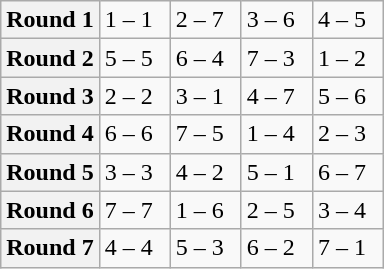<table style="margin-left:6em;"  class="wikitable">
<tr>
<th scope="row">Round 1</th>
<td width="40pt">1 – 1</td>
<td width="40pt">2 – 7</td>
<td width="40pt">3 – 6</td>
<td width="40pt">4 – 5</td>
</tr>
<tr>
<th scope="row">Round 2</th>
<td>5 – 5</td>
<td>6 – 4</td>
<td>7 – 3</td>
<td>1 – 2</td>
</tr>
<tr>
<th scope="row">Round 3</th>
<td>2 – 2</td>
<td>3 – 1</td>
<td>4 – 7</td>
<td>5 – 6</td>
</tr>
<tr>
<th scope="row">Round 4</th>
<td>6 – 6</td>
<td>7 – 5</td>
<td>1 – 4</td>
<td>2 – 3</td>
</tr>
<tr>
<th scope="row">Round 5</th>
<td>3 – 3</td>
<td>4 – 2</td>
<td>5 – 1</td>
<td>6 – 7</td>
</tr>
<tr>
<th scope="row">Round 6</th>
<td>7 – 7</td>
<td>1 – 6</td>
<td>2 – 5</td>
<td>3 – 4</td>
</tr>
<tr>
<th scope="row">Round 7</th>
<td>4 – 4</td>
<td>5 – 3</td>
<td>6 – 2</td>
<td>7 – 1</td>
</tr>
</table>
